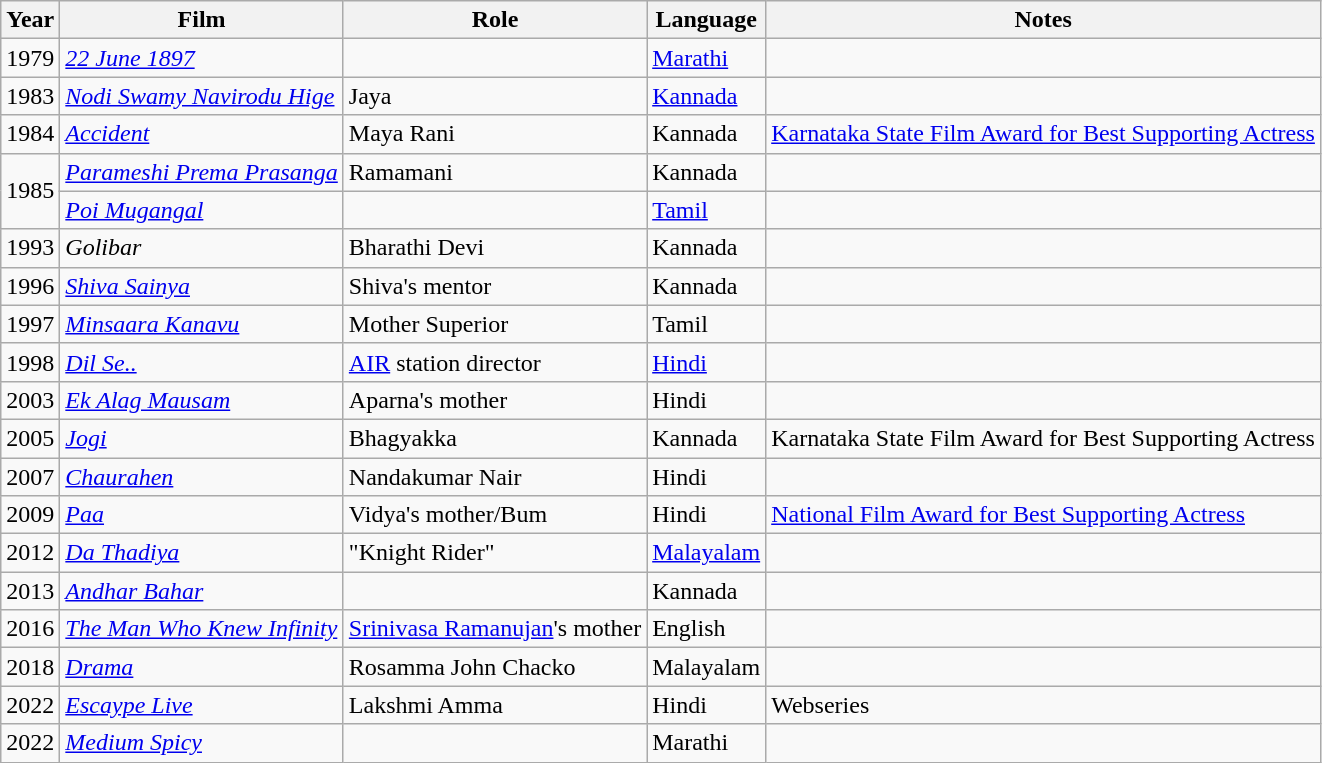<table class="wikitable">
<tr>
<th>Year</th>
<th>Film</th>
<th>Role</th>
<th>Language</th>
<th>Notes</th>
</tr>
<tr>
<td>1979</td>
<td><em><a href='#'>22 June 1897</a></em></td>
<td></td>
<td><a href='#'>Marathi</a></td>
<td></td>
</tr>
<tr>
<td>1983</td>
<td><em><a href='#'>Nodi Swamy Navirodu Hige</a></em></td>
<td>Jaya</td>
<td><a href='#'>Kannada</a></td>
<td></td>
</tr>
<tr>
<td>1984</td>
<td><em><a href='#'>Accident</a></em></td>
<td>Maya Rani</td>
<td>Kannada</td>
<td><a href='#'>Karnataka State Film Award for Best Supporting Actress</a></td>
</tr>
<tr>
<td rowspan="2">1985</td>
<td><em><a href='#'>Parameshi Prema Prasanga</a></em></td>
<td>Ramamani</td>
<td>Kannada</td>
<td></td>
</tr>
<tr>
<td><em><a href='#'>Poi Mugangal</a></em></td>
<td></td>
<td><a href='#'>Tamil</a></td>
<td></td>
</tr>
<tr>
<td>1993</td>
<td><em>Golibar</em></td>
<td>Bharathi Devi</td>
<td>Kannada</td>
<td></td>
</tr>
<tr>
<td>1996</td>
<td><em><a href='#'>Shiva Sainya</a></em></td>
<td>Shiva's mentor</td>
<td>Kannada</td>
<td></td>
</tr>
<tr>
<td>1997</td>
<td><em><a href='#'>Minsaara Kanavu</a></em></td>
<td>Mother Superior</td>
<td>Tamil</td>
<td></td>
</tr>
<tr>
<td>1998</td>
<td><em><a href='#'>Dil Se..</a></em></td>
<td><a href='#'>AIR</a> station director</td>
<td><a href='#'>Hindi</a></td>
<td></td>
</tr>
<tr>
<td>2003</td>
<td><em><a href='#'>Ek Alag Mausam</a></em></td>
<td>Aparna's mother</td>
<td>Hindi</td>
<td></td>
</tr>
<tr>
<td>2005</td>
<td><em><a href='#'>Jogi</a></em></td>
<td>Bhagyakka</td>
<td>Kannada</td>
<td>Karnataka State Film Award for Best Supporting Actress</td>
</tr>
<tr>
<td>2007</td>
<td><em><a href='#'>Chaurahen</a></em></td>
<td>Nandakumar Nair</td>
<td>Hindi</td>
<td></td>
</tr>
<tr>
<td>2009</td>
<td><em><a href='#'>Paa</a></em></td>
<td>Vidya's mother/Bum</td>
<td>Hindi</td>
<td><a href='#'>National Film Award for Best Supporting Actress</a></td>
</tr>
<tr>
<td>2012</td>
<td><em><a href='#'>Da Thadiya</a></em></td>
<td>"Knight Rider"</td>
<td><a href='#'>Malayalam</a></td>
<td></td>
</tr>
<tr>
<td>2013</td>
<td><em><a href='#'>Andhar Bahar</a></em></td>
<td></td>
<td>Kannada</td>
<td></td>
</tr>
<tr>
<td>2016</td>
<td><em><a href='#'>The Man Who Knew Infinity</a></em></td>
<td><a href='#'>Srinivasa Ramanujan</a>'s mother</td>
<td>English</td>
<td></td>
</tr>
<tr>
<td>2018</td>
<td><em><a href='#'>Drama</a></em></td>
<td>Rosamma John Chacko</td>
<td>Malayalam</td>
<td></td>
</tr>
<tr>
<td>2022</td>
<td><em><a href='#'>Escaype Live</a></em></td>
<td>Lakshmi Amma</td>
<td>Hindi</td>
<td>Webseries</td>
</tr>
<tr>
<td>2022</td>
<td><em><a href='#'>Medium Spicy</a></em></td>
<td></td>
<td>Marathi</td>
<td></td>
</tr>
</table>
